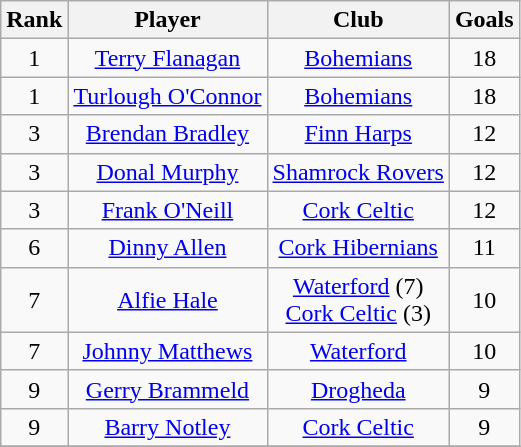<table class="wikitable" style="text-align:center">
<tr>
<th>Rank</th>
<th>Player</th>
<th>Club</th>
<th>Goals</th>
</tr>
<tr>
<td>1</td>
<td><a href='#'>Terry Flanagan</a></td>
<td><a href='#'>Bohemians</a></td>
<td>18</td>
</tr>
<tr>
<td>1</td>
<td><a href='#'>Turlough O'Connor</a></td>
<td><a href='#'>Bohemians</a></td>
<td>18</td>
</tr>
<tr>
<td>3</td>
<td><a href='#'>Brendan Bradley</a></td>
<td><a href='#'>Finn Harps</a></td>
<td>12</td>
</tr>
<tr>
<td>3</td>
<td><a href='#'>Donal Murphy</a></td>
<td><a href='#'>Shamrock Rovers</a></td>
<td>12</td>
</tr>
<tr>
<td>3</td>
<td><a href='#'>Frank O'Neill</a></td>
<td><a href='#'>Cork Celtic</a></td>
<td>12</td>
</tr>
<tr>
<td>6</td>
<td><a href='#'>Dinny Allen</a></td>
<td><a href='#'>Cork Hibernians</a></td>
<td>11</td>
</tr>
<tr>
<td>7</td>
<td><a href='#'>Alfie Hale</a></td>
<td><a href='#'>Waterford</a> (7)<br><a href='#'>Cork Celtic</a> (3)</td>
<td>10</td>
</tr>
<tr>
<td>7</td>
<td><a href='#'>Johnny Matthews</a></td>
<td><a href='#'>Waterford</a></td>
<td>10</td>
</tr>
<tr>
<td>9</td>
<td><a href='#'>Gerry Brammeld</a></td>
<td><a href='#'>Drogheda</a></td>
<td>9</td>
</tr>
<tr>
<td>9</td>
<td><a href='#'>Barry Notley</a></td>
<td><a href='#'>Cork Celtic</a></td>
<td>9</td>
</tr>
<tr>
</tr>
</table>
